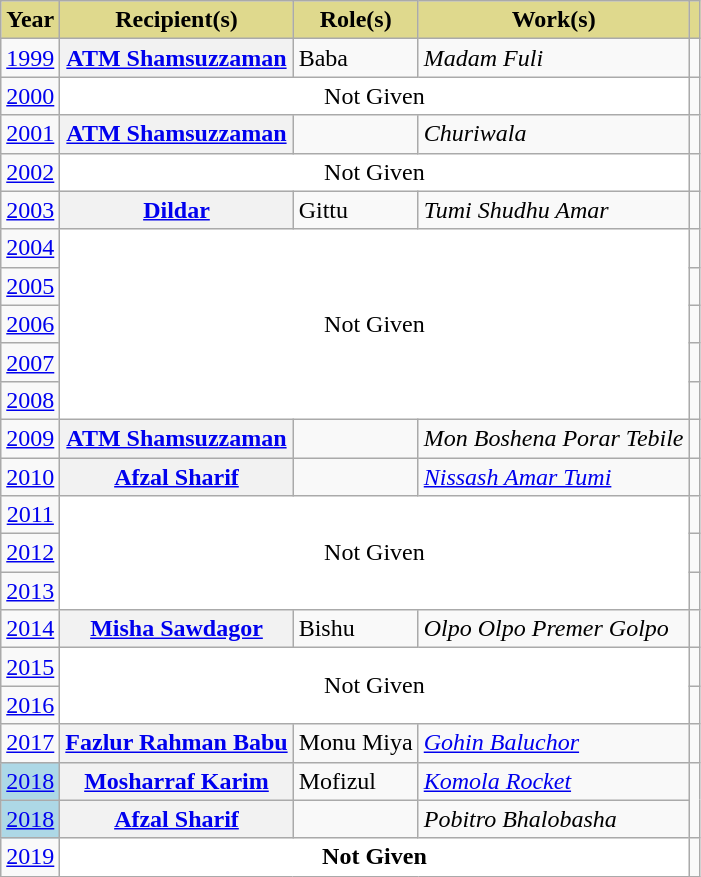<table class="wikitable">
<tr>
<th style="background:#DFD98D;">Year</th>
<th style="background:#DFD98D;">Recipient(s)</th>
<th style="background:#DFD98D;">Role(s)</th>
<th style="background:#DFD98D;">Work(s)</th>
<th scope="col" class="unsortable" style="background:#DFD98D;"></th>
</tr>
<tr>
<td style="text-align:center;"><a href='#'>1999<br></a></td>
<th scope="row"><a href='#'>ATM Shamsuzzaman</a></th>
<td>Baba</td>
<td><em>Madam Fuli</em></td>
<td></td>
</tr>
<tr>
<td style="text-align:center;"><a href='#'>2000<br></a></td>
<td scope="row" style="background-color:#FFFFFF ;text-align:center" colspan="3">Not Given</td>
<td></td>
</tr>
<tr>
<td style="text-align:center;"><a href='#'>2001<br></a></td>
<th scope="row"><a href='#'>ATM Shamsuzzaman</a></th>
<td></td>
<td><em>Churiwala</em></td>
<td></td>
</tr>
<tr>
<td style="text-align:center;"><a href='#'>2002<br></a></td>
<td scope="row" style="background-color:#FFFFFF ;text-align:center" colspan="3">Not Given</td>
<td></td>
</tr>
<tr>
<td style="text-align:center;"><a href='#'>2003<br></a></td>
<th scope="row"><a href='#'>Dildar</a></th>
<td>Gittu</td>
<td><em>Tumi Shudhu Amar</em></td>
<td></td>
</tr>
<tr>
<td style="text-align:center;"><a href='#'>2004<br></a></td>
<td scope="row" style="background-color:#FFFFFF ;text-align:center" colspan="3" rowspan="5">Not Given</td>
<td></td>
</tr>
<tr>
<td style="text-align:center;"><a href='#'>2005<br></a></td>
<td></td>
</tr>
<tr>
<td style="text-align:center;"><a href='#'>2006<br></a></td>
<td></td>
</tr>
<tr>
<td style="text-align:center;"><a href='#'>2007<br></a></td>
<td></td>
</tr>
<tr>
<td style="text-align:center;"><a href='#'>2008<br></a></td>
<td></td>
</tr>
<tr>
<td style="text-align:center;"><a href='#'>2009<br></a></td>
<th scope="row"><a href='#'>ATM Shamsuzzaman</a></th>
<td></td>
<td><em>Mon Boshena Porar Tebile</em></td>
<td></td>
</tr>
<tr>
<td style="text-align:center;"><a href='#'>2010<br></a></td>
<th scope="row"><a href='#'>Afzal Sharif</a></th>
<td></td>
<td><em><a href='#'>Nissash Amar Tumi</a></em></td>
<td></td>
</tr>
<tr>
<td style="text-align:center;"><a href='#'>2011<br></a></td>
<td scope="row" style="background-color:#FFFFFF ;text-align:center" colspan="3" rowspan="3">Not Given</td>
<td></td>
</tr>
<tr>
<td style="text-align:center;"><a href='#'>2012<br></a></td>
<td></td>
</tr>
<tr>
<td style="text-align:center;"><a href='#'>2013<br></a></td>
<td></td>
</tr>
<tr>
<td style="text-align:center;"><a href='#'>2014<br></a></td>
<th scope="row"><a href='#'>Misha Sawdagor</a></th>
<td>Bishu</td>
<td><em>Olpo Olpo Premer Golpo</em></td>
<td></td>
</tr>
<tr>
<td style="text-align:center;"><a href='#'>2015<br></a></td>
<td scope="row" style="background-color:#FFFFFF ;text-align:center" colspan="3" rowspan="2">Not Given</td>
<td></td>
</tr>
<tr>
<td style="text-align:center;"><a href='#'>2016<br></a></td>
<td></td>
</tr>
<tr>
<td style="text-align:center;"><a href='#'>2017<br></a></td>
<th scope="row"><a href='#'>Fazlur Rahman Babu</a></th>
<td>Monu Miya</td>
<td><em><a href='#'>Gohin Baluchor</a></em></td>
<td></td>
</tr>
<tr>
<td style="background:#ADD8E6"><a href='#'>2018<br></a> </td>
<th scope="row"><a href='#'>Mosharraf Karim</a></th>
<td>Mofizul</td>
<td><em><a href='#'>Komola Rocket</a></em></td>
<td rowspan="2"></td>
</tr>
<tr>
<td style="background:#ADD8E6"><a href='#'>2018<br></a> </td>
<th scope="row"><a href='#'>Afzal Sharif</a></th>
<td></td>
<td><em>Pobitro Bhalobasha</em></td>
</tr>
<tr>
<td><a href='#'>2019<br></a></td>
<th scope="row" colspan="3" style="background-color:#FFFFFF;text-align:center;">Not Given</th>
<td></td>
</tr>
</table>
